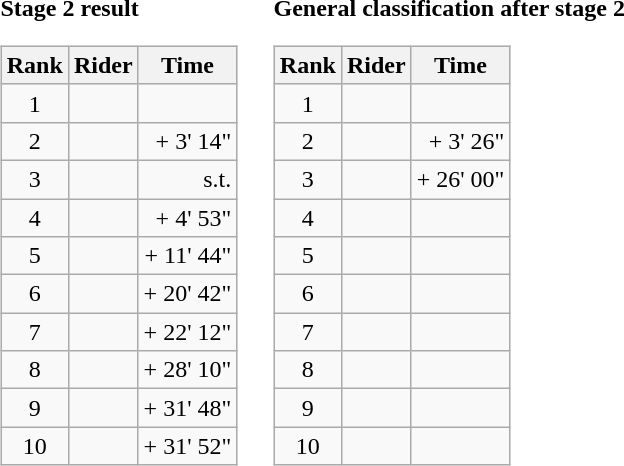<table>
<tr>
<td><strong>Stage 2 result</strong><br><table class="wikitable">
<tr>
<th scope="col">Rank</th>
<th scope="col">Rider</th>
<th scope="col">Time</th>
</tr>
<tr>
<td style="text-align:center;">1</td>
<td></td>
<td style="text-align:right;"></td>
</tr>
<tr>
<td style="text-align:center;">2</td>
<td></td>
<td style="text-align:right;">+ 3' 14"</td>
</tr>
<tr>
<td style="text-align:center;">3</td>
<td></td>
<td style="text-align:right;">s.t.</td>
</tr>
<tr>
<td style="text-align:center;">4</td>
<td></td>
<td style="text-align:right;">+ 4' 53"</td>
</tr>
<tr>
<td style="text-align:center;">5</td>
<td></td>
<td style="text-align:right;">+ 11' 44"</td>
</tr>
<tr>
<td style="text-align:center;">6</td>
<td></td>
<td style="text-align:right;">+ 20' 42"</td>
</tr>
<tr>
<td style="text-align:center;">7</td>
<td></td>
<td style="text-align:right;">+ 22' 12"</td>
</tr>
<tr>
<td style="text-align:center;">8</td>
<td></td>
<td style="text-align:right;">+ 28' 10"</td>
</tr>
<tr>
<td style="text-align:center;">9</td>
<td></td>
<td style="text-align:right;">+ 31' 48"</td>
</tr>
<tr>
<td style="text-align:center;">10</td>
<td></td>
<td style="text-align:right;">+ 31' 52"</td>
</tr>
</table>
</td>
<td></td>
<td><strong>General classification after stage 2</strong><br><table class="wikitable">
<tr>
<th scope="col">Rank</th>
<th scope="col">Rider</th>
<th scope="col">Time</th>
</tr>
<tr>
<td style="text-align:center;">1</td>
<td></td>
<td style="text-align:right;"></td>
</tr>
<tr>
<td style="text-align:center;">2</td>
<td></td>
<td style="text-align:right;">+ 3' 26"</td>
</tr>
<tr>
<td style="text-align:center;">3</td>
<td></td>
<td style="text-align:right;">+ 26' 00"</td>
</tr>
<tr>
<td style="text-align:center;">4</td>
<td></td>
<td></td>
</tr>
<tr>
<td style="text-align:center;">5</td>
<td></td>
<td></td>
</tr>
<tr>
<td style="text-align:center;">6</td>
<td></td>
<td></td>
</tr>
<tr>
<td style="text-align:center;">7</td>
<td></td>
<td></td>
</tr>
<tr>
<td style="text-align:center;">8</td>
<td></td>
<td></td>
</tr>
<tr>
<td style="text-align:center;">9</td>
<td></td>
<td></td>
</tr>
<tr>
<td style="text-align:center;">10</td>
<td></td>
<td></td>
</tr>
</table>
</td>
</tr>
</table>
